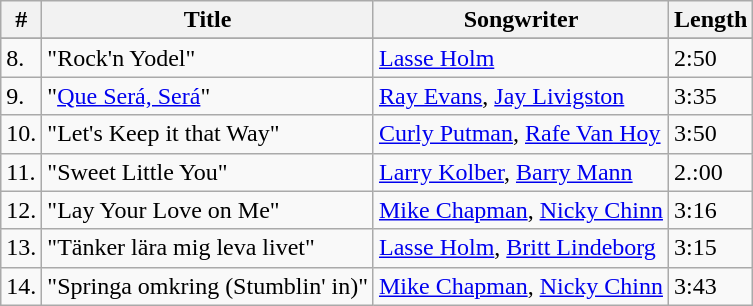<table class="wikitable">
<tr>
<th>#</th>
<th>Title</th>
<th>Songwriter</th>
<th>Length</th>
</tr>
<tr bgcolor="#ebf5ff">
</tr>
<tr>
<td>8.</td>
<td>"Rock'n Yodel"</td>
<td><a href='#'>Lasse Holm</a></td>
<td>2:50</td>
</tr>
<tr>
<td>9.</td>
<td>"<a href='#'>Que Será, Será</a>"</td>
<td><a href='#'>Ray Evans</a>, <a href='#'>Jay Livigston</a></td>
<td>3:35</td>
</tr>
<tr>
<td>10.</td>
<td>"Let's Keep it that Way"</td>
<td><a href='#'>Curly Putman</a>, <a href='#'>Rafe Van Hoy</a></td>
<td>3:50</td>
</tr>
<tr>
<td>11.</td>
<td>"Sweet Little You"</td>
<td><a href='#'>Larry Kolber</a>, <a href='#'>Barry Mann</a></td>
<td>2.:00</td>
</tr>
<tr>
<td>12.</td>
<td>"Lay Your Love on Me"</td>
<td><a href='#'>Mike Chapman</a>, <a href='#'>Nicky Chinn</a></td>
<td>3:16</td>
</tr>
<tr>
<td>13.</td>
<td>"Tänker lära mig leva livet"</td>
<td><a href='#'>Lasse Holm</a>, <a href='#'>Britt Lindeborg</a></td>
<td>3:15</td>
</tr>
<tr>
<td>14.</td>
<td>"Springa omkring (Stumblin' in)"</td>
<td><a href='#'>Mike Chapman</a>, <a href='#'>Nicky Chinn</a></td>
<td>3:43</td>
</tr>
</table>
